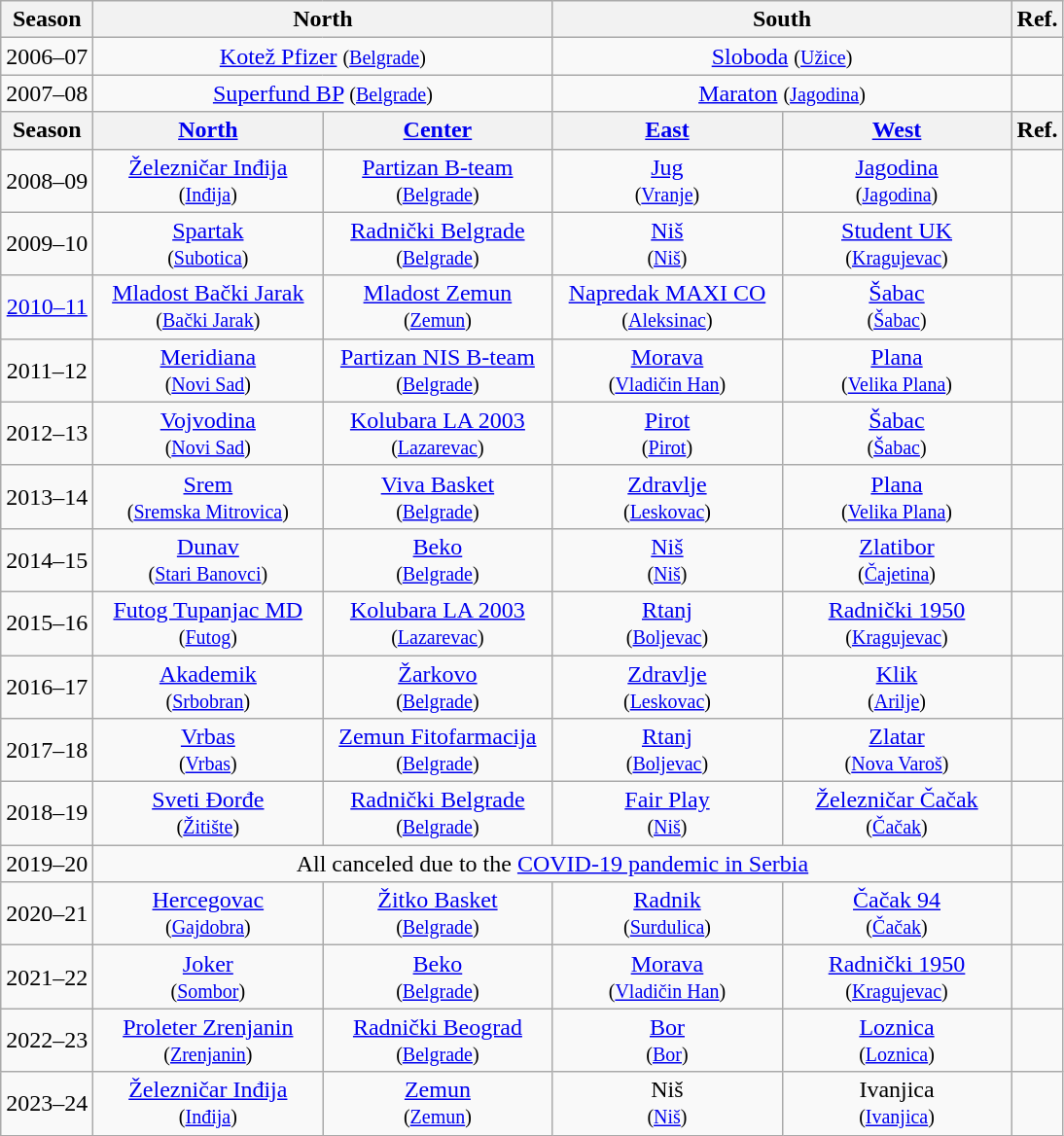<table class="wikitable" style="text-align:center; ">
<tr>
<th>Season</th>
<th colspan="2">North</th>
<th colspan="2">South</th>
<th>Ref.</th>
</tr>
<tr>
<td>2006–07</td>
<td colspan="2"><a href='#'>Kotež Pfizer</a> <small>(<a href='#'>Belgrade</a>)</small></td>
<td colspan="2"><a href='#'>Sloboda</a> <small>(<a href='#'>Užice</a>)</small></td>
<td></td>
</tr>
<tr>
<td>2007–08</td>
<td colspan="2"><a href='#'>Superfund BP</a> <small>(<a href='#'>Belgrade</a>)</small></td>
<td colspan="2"><a href='#'>Maraton</a> <small>(<a href='#'>Jagodina</a>)</small></td>
<td></td>
</tr>
<tr>
<th>Season</th>
<th width=150><a href='#'>North</a></th>
<th width=150><a href='#'>Center</a></th>
<th width=150><a href='#'>East</a></th>
<th width=150><a href='#'>West</a></th>
<th>Ref.</th>
</tr>
<tr>
<td>2008–09</td>
<td><a href='#'>Železničar Inđija</a><br><small>(<a href='#'>Inđija</a>)</small></td>
<td><a href='#'>Partizan B-team</a> <br><small>(<a href='#'>Belgrade</a>)</small></td>
<td><a href='#'>Jug</a><br><small>(<a href='#'>Vranje</a>)</small></td>
<td><a href='#'>Jagodina</a><br><small>(<a href='#'>Jagodina</a>)</small></td>
<td></td>
</tr>
<tr>
<td>2009–10</td>
<td><a href='#'>Spartak</a> <br><small>(<a href='#'>Subotica</a>)</small></td>
<td><a href='#'>Radnički Belgrade</a> <br><small>(<a href='#'>Belgrade</a>)</small></td>
<td><a href='#'>Niš</a><br><small>(<a href='#'>Niš</a>)</small></td>
<td><a href='#'>Student UK</a> <br><small>(<a href='#'>Kragujevac</a>)</small></td>
<td></td>
</tr>
<tr>
<td><a href='#'>2010–11</a></td>
<td><a href='#'>Mladost Bački Jarak</a> <br><small>(<a href='#'>Bački Jarak</a>)</small></td>
<td><a href='#'>Mladost Zemun</a> <br><small>(<a href='#'>Zemun</a>)</small></td>
<td><a href='#'>Napredak MAXI CO</a> <br><small>(<a href='#'>Aleksinac</a>)</small></td>
<td><a href='#'>Šabac</a> <br><small>(<a href='#'>Šabac</a>)</small></td>
<td></td>
</tr>
<tr>
<td>2011–12</td>
<td><a href='#'>Meridiana</a> <br><small>(<a href='#'>Novi Sad</a>)</small></td>
<td><a href='#'>Partizan NIS B-team</a> <br><small>(<a href='#'>Belgrade</a>)</small></td>
<td><a href='#'>Morava</a> <br><small>(<a href='#'>Vladičin Han</a>)</small></td>
<td><a href='#'>Plana</a> <br><small>(<a href='#'>Velika Plana</a>)</small></td>
<td></td>
</tr>
<tr>
<td>2012–13</td>
<td><a href='#'>Vojvodina</a> <br><small>(<a href='#'>Novi Sad</a>)</small></td>
<td><a href='#'>Kolubara LA 2003</a> <br><small>(<a href='#'>Lazarevac</a>)</small></td>
<td><a href='#'>Pirot</a> <br><small>(<a href='#'>Pirot</a>)</small></td>
<td><a href='#'>Šabac</a> <br><small>(<a href='#'>Šabac</a>)</small></td>
<td></td>
</tr>
<tr>
<td>2013–14</td>
<td><a href='#'>Srem</a> <br><small>(<a href='#'>Sremska Mitrovica</a>)</small></td>
<td><a href='#'>Viva Basket</a> <br><small>(<a href='#'>Belgrade</a>)</small></td>
<td><a href='#'>Zdravlje</a> <br><small>(<a href='#'>Leskovac</a>)</small></td>
<td><a href='#'>Plana</a> <br><small>(<a href='#'>Velika Plana</a>)</small></td>
<td></td>
</tr>
<tr>
<td>2014–15</td>
<td><a href='#'>Dunav</a> <br><small>(<a href='#'>Stari Banovci</a>)</small></td>
<td><a href='#'>Beko</a> <br><small>(<a href='#'>Belgrade</a>)</small></td>
<td><a href='#'>Niš</a> <br><small>(<a href='#'>Niš</a>)</small></td>
<td><a href='#'>Zlatibor</a> <br><small>(<a href='#'>Čajetina</a>)</small></td>
<td></td>
</tr>
<tr>
<td>2015–16</td>
<td><a href='#'>Futog Tupanjac MD</a> <br><small>(<a href='#'>Futog</a>)</small></td>
<td><a href='#'>Kolubara LA 2003</a> <br><small>(<a href='#'>Lazarevac</a>)</small></td>
<td><a href='#'>Rtanj</a> <br><small>(<a href='#'>Boljevac</a>)</small></td>
<td><a href='#'>Radnički 1950</a> <br><small>(<a href='#'>Kragujevac</a>)</small></td>
<td></td>
</tr>
<tr>
<td>2016–17</td>
<td><a href='#'>Akademik</a> <br><small>(<a href='#'>Srbobran</a>)</small></td>
<td><a href='#'>Žarkovo</a> <br><small>(<a href='#'>Belgrade</a>)</small></td>
<td><a href='#'>Zdravlje</a> <br><small>(<a href='#'>Leskovac</a>)</small></td>
<td><a href='#'>Klik</a> <br><small>(<a href='#'>Arilje</a>)</small></td>
<td></td>
</tr>
<tr>
<td>2017–18</td>
<td><a href='#'>Vrbas</a> <br><small>(<a href='#'>Vrbas</a>)</small></td>
<td><a href='#'>Zemun Fitofarmacija</a> <br><small>(<a href='#'>Belgrade</a>)</small></td>
<td><a href='#'>Rtanj</a> <br><small>(<a href='#'>Boljevac</a>)</small></td>
<td><a href='#'>Zlatar</a> <br><small>(<a href='#'>Nova Varoš</a>)</small></td>
<td><br><br></td>
</tr>
<tr>
<td>2018–19</td>
<td><a href='#'>Sveti Đorđe</a> <br><small>(<a href='#'>Žitište</a>)</small></td>
<td><a href='#'>Radnički Belgrade</a> <br><small>(<a href='#'>Belgrade</a>)</small></td>
<td><a href='#'>Fair Play</a> <br><small>(<a href='#'>Niš</a>)</small></td>
<td><a href='#'>Železničar Čačak</a> <br><small>(<a href='#'>Čačak</a>)</small></td>
<td><br><br></td>
</tr>
<tr>
<td>2019–20</td>
<td colspan=4>All canceled due to the <a href='#'>COVID-19 pandemic in Serbia</a></td>
<td></td>
</tr>
<tr>
<td>2020–21</td>
<td><a href='#'>Hercegovac</a> <br><small>(<a href='#'>Gajdobra</a>)</small></td>
<td><a href='#'>Žitko Basket</a> <br><small>(<a href='#'>Belgrade</a>)</small></td>
<td><a href='#'>Radnik</a> <br><small>(<a href='#'>Surdulica</a>)</small></td>
<td><a href='#'>Čačak 94</a> <br><small>(<a href='#'>Čačak</a>)</small></td>
<td></td>
</tr>
<tr>
<td>2021–22</td>
<td><a href='#'>Joker</a> <br><small>(<a href='#'>Sombor</a>)</small></td>
<td><a href='#'>Beko</a> <br><small>(<a href='#'>Belgrade</a>)</small></td>
<td><a href='#'>Morava</a> <br><small>(<a href='#'>Vladičin Han</a>)</small></td>
<td><a href='#'>Radnički 1950</a> <br><small>(<a href='#'>Kragujevac</a>)</small></td>
<td><br><br></td>
</tr>
<tr>
<td>2022–23</td>
<td><a href='#'>Proleter Zrenjanin</a> <br><small>(<a href='#'>Zrenjanin</a>)</small></td>
<td><a href='#'>Radnički Beograd</a> <br><small>(<a href='#'>Belgrade</a>)</small></td>
<td><a href='#'>Bor</a> <br><small>(<a href='#'>Bor</a>)</small></td>
<td><a href='#'>Loznica</a> <br><small>(<a href='#'>Loznica</a>)</small></td>
<td></td>
</tr>
<tr>
<td>2023–24</td>
<td><a href='#'>Železničar Inđija</a> <br><small>(<a href='#'>Inđija</a>)</small></td>
<td><a href='#'>Zemun</a> <br><small>(<a href='#'>Zemun</a>)</small></td>
<td>Niš <br><small>(<a href='#'>Niš</a>)</small></td>
<td>Ivanjica <br><small>(<a href='#'>Ivanjica</a>)</small></td>
<td></td>
</tr>
</table>
